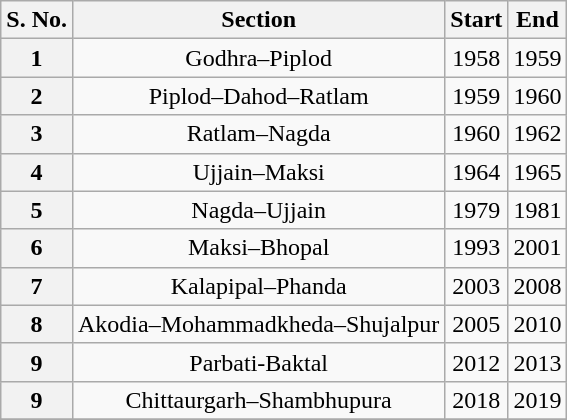<table class="sortable plainrowheaders wikitable">
<tr>
<th scope="col">S. No.</th>
<th scope="col">Section</th>
<th scope="col">Start</th>
<th scope="col">End</th>
</tr>
<tr>
<th scope="row" style=text-align:center>1</th>
<td align=center>Godhra–Piplod</td>
<td align=center>1958</td>
<td align=center>1959</td>
</tr>
<tr>
<th scope="row" style=text-align:center>2</th>
<td align=center>Piplod–Dahod–Ratlam</td>
<td align=center>1959</td>
<td align=center>1960</td>
</tr>
<tr>
<th scope="row" style=text-align:center>3</th>
<td align=center>Ratlam–Nagda</td>
<td align=center>1960</td>
<td align=center>1962</td>
</tr>
<tr>
<th scope="row" style=text-align:center>4</th>
<td align=center>Ujjain–Maksi</td>
<td align=center>1964</td>
<td align=center>1965</td>
</tr>
<tr>
<th scope="row" style=text-align:center>5</th>
<td align=center>Nagda–Ujjain</td>
<td align=center>1979</td>
<td align=center>1981</td>
</tr>
<tr>
<th scope="row" style=text-align:center>6</th>
<td align=center>Maksi–Bhopal</td>
<td align=center>1993</td>
<td align=center>2001</td>
</tr>
<tr>
<th scope="row" style=text-align:center>7</th>
<td align=center>Kalapipal–Phanda</td>
<td align=center>2003</td>
<td align=center>2008</td>
</tr>
<tr>
<th scope="row" style=text-align:center>8</th>
<td align=center>Akodia–Mohammadkheda–Shujalpur</td>
<td align=center>2005</td>
<td align=center>2010</td>
</tr>
<tr>
<th scope="row" style=text-align:center>9</th>
<td align=center>Parbati-Baktal</td>
<td align=center>2012</td>
<td align=center>2013</td>
</tr>
<tr>
<th scope="row" style=text-align:center>9</th>
<td align=center>Chittaurgarh–Shambhupura</td>
<td align=center>2018</td>
<td align=center>2019</td>
</tr>
<tr>
</tr>
</table>
